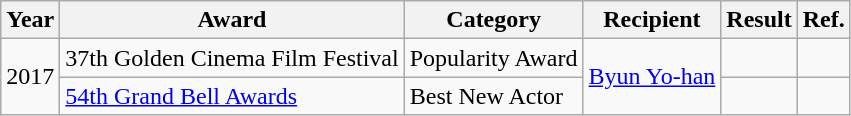<table class="wikitable sortable">
<tr>
<th>Year</th>
<th>Award</th>
<th>Category</th>
<th>Recipient</th>
<th>Result</th>
<th>Ref.</th>
</tr>
<tr>
<td rowspan=2>2017</td>
<td>37th Golden Cinema Film Festival</td>
<td>Popularity Award</td>
<td rowspan=2><a href='#'>Byun Yo-han</a></td>
<td></td>
<td></td>
</tr>
<tr>
<td><a href='#'>54th Grand Bell Awards</a></td>
<td>Best New Actor</td>
<td></td>
<td></td>
</tr>
</table>
